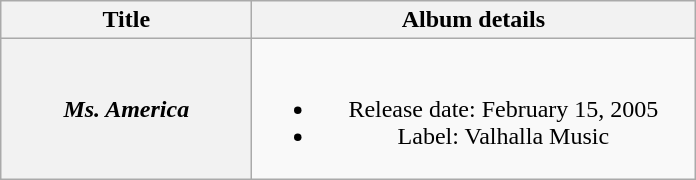<table class="wikitable plainrowheaders" style="text-align:center;">
<tr>
<th style="width:10em;">Title</th>
<th style="width:18em;">Album details</th>
</tr>
<tr>
<th scope="row"><em>Ms. America</em></th>
<td><br><ul><li>Release date: February 15, 2005</li><li>Label: Valhalla Music</li></ul></td>
</tr>
</table>
